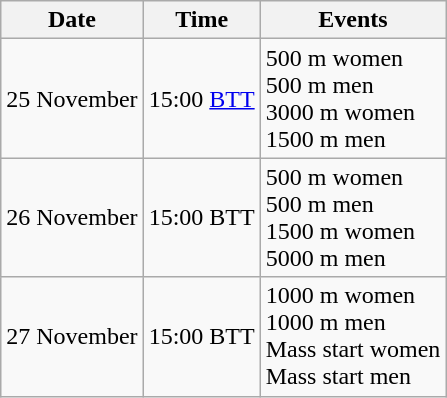<table class="wikitable" border="1">
<tr>
<th>Date</th>
<th>Time</th>
<th>Events</th>
</tr>
<tr>
<td>25 November</td>
<td>15:00 <a href='#'>BTT</a></td>
<td>500 m women<br>500 m men<br>3000 m women<br>1500 m men</td>
</tr>
<tr>
<td>26 November</td>
<td>15:00 BTT</td>
<td>500 m women<br>500 m men<br>1500 m women<br>5000 m men</td>
</tr>
<tr>
<td>27 November</td>
<td>15:00 BTT</td>
<td>1000 m women<br>1000 m men<br>Mass start women<br>Mass start men</td>
</tr>
</table>
